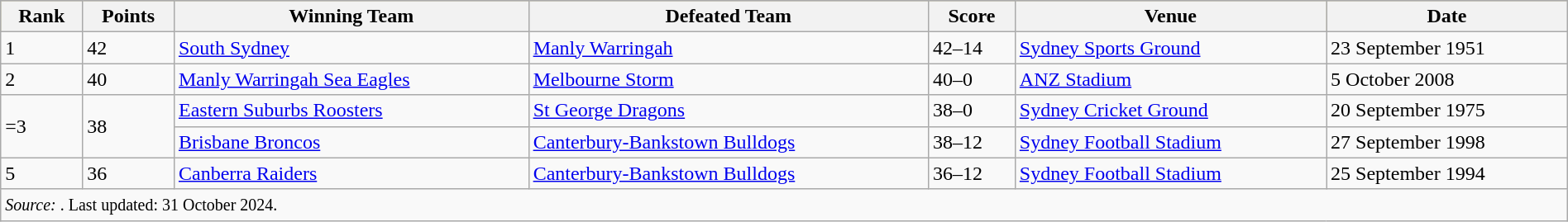<table class="wikitable" style="width:100%">
<tr style="background:#bdb76b;">
<th>Rank</th>
<th>Points</th>
<th>Winning Team</th>
<th>Defeated Team</th>
<th>Score</th>
<th>Venue</th>
<th>Date</th>
</tr>
<tr>
<td>1</td>
<td>42</td>
<td><a href='#'>South Sydney</a></td>
<td><a href='#'>Manly Warringah</a></td>
<td>42–14</td>
<td><a href='#'>Sydney Sports Ground</a></td>
<td>23 September 1951</td>
</tr>
<tr>
<td>2</td>
<td>40</td>
<td><a href='#'>Manly Warringah Sea Eagles</a></td>
<td><a href='#'>Melbourne Storm</a></td>
<td>40–0</td>
<td><a href='#'>ANZ Stadium</a></td>
<td>5 October 2008</td>
</tr>
<tr>
<td rowspan="2">=3</td>
<td rowspan="2">38</td>
<td><a href='#'>Eastern Suburbs Roosters</a></td>
<td><a href='#'>St George Dragons</a></td>
<td>38–0</td>
<td><a href='#'>Sydney Cricket Ground</a></td>
<td>20 September 1975</td>
</tr>
<tr>
<td><a href='#'>Brisbane Broncos</a></td>
<td><a href='#'>Canterbury-Bankstown Bulldogs</a></td>
<td>38–12</td>
<td><a href='#'>Sydney Football Stadium</a></td>
<td>27 September 1998</td>
</tr>
<tr>
<td>5</td>
<td>36</td>
<td><a href='#'>Canberra Raiders</a></td>
<td><a href='#'>Canterbury-Bankstown Bulldogs</a></td>
<td>36–12</td>
<td><a href='#'>Sydney Football Stadium</a></td>
<td>25 September 1994</td>
</tr>
<tr>
<td colspan=7><small><em>Source: </em>. Last updated: 31 October 2024.</small></td>
</tr>
</table>
